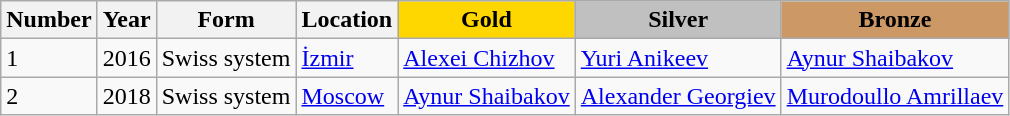<table class="wikitable">
<tr>
<th>Number</th>
<th>Year</th>
<th>Form</th>
<th>Location</th>
<th style="background-color:gold;">Gold</th>
<th style="background-color:silver;">Silver</th>
<th style="background-color:#cc9966;">Bronze</th>
</tr>
<tr>
<td>1</td>
<td>2016</td>
<td>Swiss system</td>
<td> <a href='#'>İzmir</a></td>
<td> <a href='#'>Alexei Chizhov</a></td>
<td> <a href='#'>Yuri Anikeev</a></td>
<td> <a href='#'>Aynur Shaibakov</a></td>
</tr>
<tr>
<td>2</td>
<td>2018</td>
<td>Swiss system</td>
<td> <a href='#'>Moscow</a></td>
<td> <a href='#'>Aynur Shaibakov</a></td>
<td> <a href='#'>Alexander Georgiev</a></td>
<td> <a href='#'>Murodoullo Amrillaev</a></td>
</tr>
</table>
